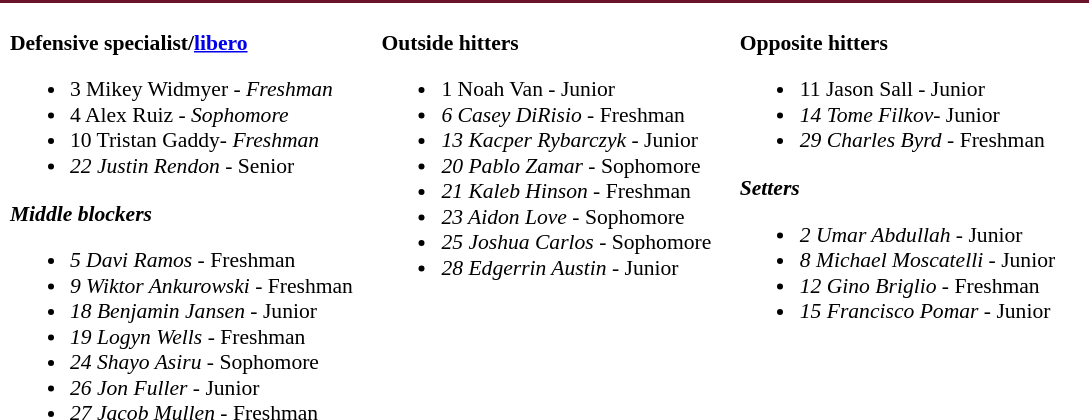<table class="toccolours" style="border-collapse:collapse; font-size:90%;">
<tr>
<td colspan="7" style=background:#6A142C;color:#FFFFFF; border: 2px solid #FFC72C;></td>
</tr>
<tr>
</tr>
<tr>
<td width="03"> </td>
<td valign="top"><br><strong>Defensive specialist/<a href='#'>libero</a></strong><ul><li>3 Mikey Widmyer - <em>Freshman</em></li><li>4 Alex Ruiz - <em>Sophomore</em></li><li>10 Tristan Gaddy- <em>Freshman</li><li>22 Justin Rendon - </em> Senior<em></li></ul><strong>Middle blockers</strong><ul><li>5 Davi Ramos - </em>Freshman<em></li><li>9 Wiktor Ankurowski - </em>Freshman<em></li><li>18 Benjamin Jansen - </em> Junior<em></li><li>19 Logyn Wells - </em>Freshman<em></li><li>24 Shayo Asiru - </em>Sophomore<em></li><li>26 Jon Fuller - </em> Junior<em></li><li>27 Jacob Mullen - </em>Freshman<em></li></ul></td>
<td width="15"> </td>
<td valign="top"><br><strong>Outside hitters</strong><ul><li>1 Noah Van - </em>Junior<em></li><li>6 Casey DiRisio - </em>Freshman<em></li><li>13 Kacper Rybarczyk - </em>Junior<em></li><li>20 Pablo Zamar - </em>Sophomore<em></li><li>21 Kaleb Hinson - </em>Freshman<em></li><li>23 Aidon Love - </em>Sophomore<em></li><li>25 Joshua Carlos - </em>Sophomore<em></li><li>28 Edgerrin Austin - </em> Junior<em></li></ul></td>
<td width="15"> </td>
<td valign="top"><br><strong>Opposite hitters</strong><ul><li>11 Jason Sall - </em> Junior<em></li><li>14 Tome Filkov- </em> Junior<em></li><li>29 Charles Byrd - </em>Freshman<em></li></ul><strong>Setters</strong><ul><li>2 Umar Abdullah - </em> Junior<em></li><li>8 Michael Moscatelli - </em> Junior<em></li><li>12 Gino Briglio - </em>Freshman<em></li><li>15 Francisco Pomar - </em> Junior<em></li></ul></td>
<td width="20"> </td>
</tr>
</table>
